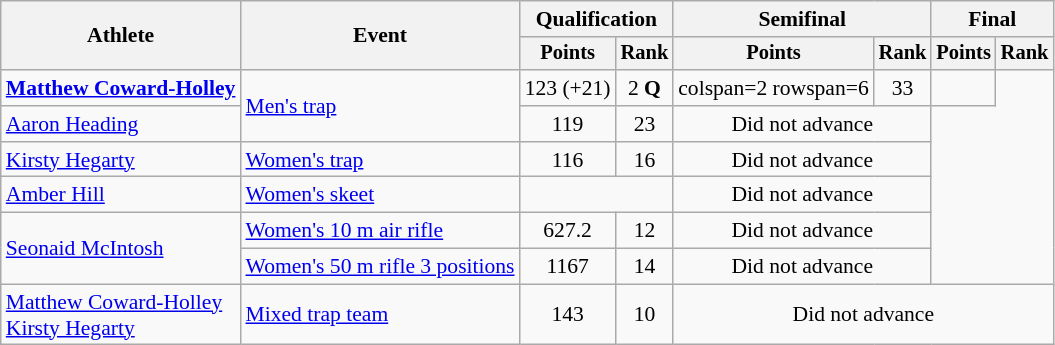<table class=wikitable style=font-size:90%;text-align:center>
<tr>
<th rowspan=2>Athlete</th>
<th rowspan=2>Event</th>
<th colspan=2>Qualification</th>
<th colspan=2>Semifinal</th>
<th colspan=2>Final</th>
</tr>
<tr style=font-size:95%>
<th>Points</th>
<th>Rank</th>
<th>Points</th>
<th>Rank</th>
<th>Points</th>
<th>Rank</th>
</tr>
<tr>
<td align=left><strong><a href='#'>Matthew Coward-Holley</a></strong></td>
<td align=left rowspan=2><a href='#'>Men's trap</a></td>
<td>123 (+21)</td>
<td>2 <strong>Q</strong></td>
<td>colspan=2 rowspan=6 </td>
<td>33</td>
<td></td>
</tr>
<tr>
<td align=left><a href='#'>Aaron Heading</a></td>
<td>119</td>
<td>23</td>
<td colspan=2>Did not advance</td>
</tr>
<tr>
<td align=left><a href='#'>Kirsty Hegarty</a></td>
<td align=left><a href='#'>Women's trap</a></td>
<td>116</td>
<td>16</td>
<td colspan=2>Did not advance</td>
</tr>
<tr>
<td align=left><a href='#'>Amber Hill</a></td>
<td align=left><a href='#'>Women's skeet</a></td>
<td colspan=2></td>
<td colspan=2>Did not advance</td>
</tr>
<tr>
<td align=left rowspan=2><a href='#'>Seonaid McIntosh</a></td>
<td align=left><a href='#'>Women's 10 m air rifle</a></td>
<td>627.2</td>
<td>12</td>
<td colspan="2">Did not advance</td>
</tr>
<tr>
<td align=left><a href='#'>Women's 50 m rifle 3 positions</a></td>
<td>1167</td>
<td>14</td>
<td colspan=2>Did not advance</td>
</tr>
<tr>
<td align=left><a href='#'>Matthew Coward-Holley</a><br><a href='#'>Kirsty Hegarty</a></td>
<td align=left><a href='#'>Mixed trap team</a></td>
<td>143</td>
<td>10</td>
<td colspan=4>Did not advance</td>
</tr>
</table>
